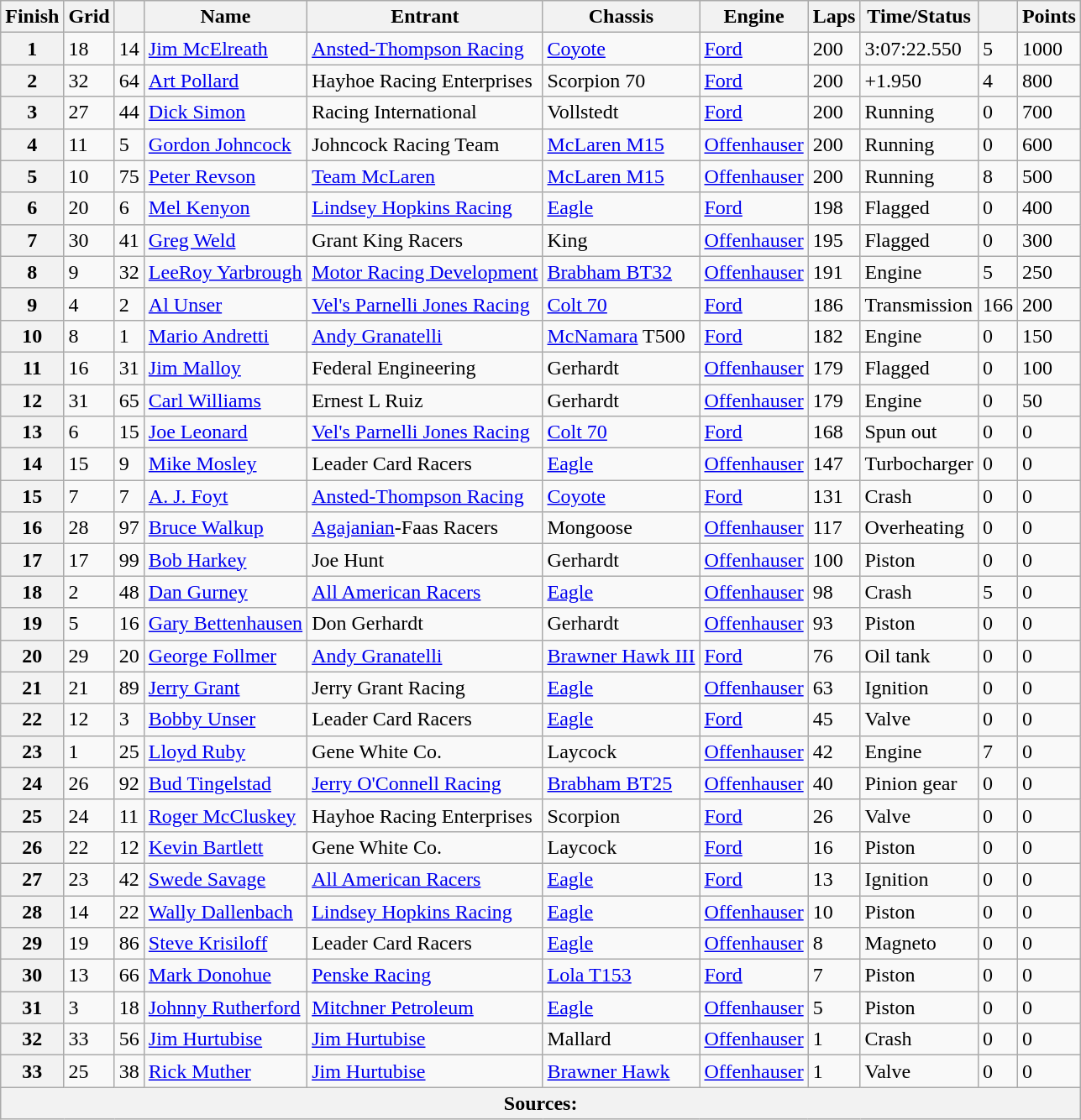<table class="wikitable">
<tr>
<th>Finish</th>
<th>Grid</th>
<th></th>
<th>Name</th>
<th>Entrant</th>
<th>Chassis</th>
<th>Engine</th>
<th>Laps</th>
<th>Time/Status</th>
<th></th>
<th>Points</th>
</tr>
<tr>
<th>1</th>
<td>18</td>
<td>14</td>
<td> <a href='#'>Jim McElreath</a></td>
<td><a href='#'>Ansted-Thompson Racing</a></td>
<td><a href='#'>Coyote</a></td>
<td><a href='#'>Ford</a></td>
<td>200</td>
<td>3:07:22.550</td>
<td>5</td>
<td>1000</td>
</tr>
<tr>
<th>2</th>
<td>32</td>
<td>64</td>
<td> <a href='#'>Art Pollard</a></td>
<td>Hayhoe Racing Enterprises</td>
<td>Scorpion 70</td>
<td><a href='#'>Ford</a></td>
<td>200</td>
<td>+1.950</td>
<td>4</td>
<td>800</td>
</tr>
<tr>
<th>3</th>
<td>27</td>
<td>44</td>
<td> <a href='#'>Dick Simon</a></td>
<td>Racing International</td>
<td>Vollstedt</td>
<td><a href='#'>Ford</a></td>
<td>200</td>
<td>Running</td>
<td>0</td>
<td>700</td>
</tr>
<tr>
<th>4</th>
<td>11</td>
<td>5</td>
<td> <a href='#'>Gordon Johncock</a></td>
<td>Johncock Racing Team</td>
<td><a href='#'>McLaren M15</a></td>
<td><a href='#'>Offenhauser</a></td>
<td>200</td>
<td>Running</td>
<td>0</td>
<td>600</td>
</tr>
<tr>
<th>5</th>
<td>10</td>
<td>75</td>
<td> <a href='#'>Peter Revson</a></td>
<td><a href='#'>Team McLaren</a></td>
<td><a href='#'>McLaren M15</a></td>
<td><a href='#'>Offenhauser</a></td>
<td>200</td>
<td>Running</td>
<td>8</td>
<td>500</td>
</tr>
<tr>
<th>6</th>
<td>20</td>
<td>6</td>
<td> <a href='#'>Mel Kenyon</a></td>
<td><a href='#'>Lindsey Hopkins Racing</a></td>
<td><a href='#'>Eagle</a></td>
<td><a href='#'>Ford</a></td>
<td>198</td>
<td>Flagged</td>
<td>0</td>
<td>400</td>
</tr>
<tr>
<th>7</th>
<td>30</td>
<td>41</td>
<td> <a href='#'>Greg Weld</a></td>
<td>Grant King Racers</td>
<td>King</td>
<td><a href='#'>Offenhauser</a></td>
<td>195</td>
<td>Flagged</td>
<td>0</td>
<td>300</td>
</tr>
<tr>
<th>8</th>
<td>9</td>
<td>32</td>
<td> <a href='#'>LeeRoy Yarbrough</a></td>
<td><a href='#'>Motor Racing Development</a></td>
<td><a href='#'>Brabham BT32</a></td>
<td><a href='#'>Offenhauser</a></td>
<td>191</td>
<td>Engine</td>
<td>5</td>
<td>250</td>
</tr>
<tr>
<th>9</th>
<td>4</td>
<td>2</td>
<td> <a href='#'>Al Unser</a></td>
<td><a href='#'>Vel's Parnelli Jones Racing</a></td>
<td><a href='#'>Colt 70</a></td>
<td><a href='#'>Ford</a></td>
<td>186</td>
<td>Transmission</td>
<td>166</td>
<td>200</td>
</tr>
<tr>
<th>10</th>
<td>8</td>
<td>1</td>
<td> <a href='#'>Mario Andretti</a></td>
<td><a href='#'>Andy Granatelli</a></td>
<td><a href='#'>McNamara</a> T500</td>
<td><a href='#'>Ford</a></td>
<td>182</td>
<td>Engine</td>
<td>0</td>
<td>150</td>
</tr>
<tr>
<th>11</th>
<td>16</td>
<td>31</td>
<td> <a href='#'>Jim Malloy</a></td>
<td>Federal Engineering</td>
<td>Gerhardt</td>
<td><a href='#'>Offenhauser</a></td>
<td>179</td>
<td>Flagged</td>
<td>0</td>
<td>100</td>
</tr>
<tr>
<th>12</th>
<td>31</td>
<td>65</td>
<td> <a href='#'>Carl Williams</a></td>
<td>Ernest L Ruiz</td>
<td>Gerhardt</td>
<td><a href='#'>Offenhauser</a></td>
<td>179</td>
<td>Engine</td>
<td>0</td>
<td>50</td>
</tr>
<tr>
<th>13</th>
<td>6</td>
<td>15</td>
<td> <a href='#'>Joe Leonard</a></td>
<td><a href='#'>Vel's Parnelli Jones Racing</a></td>
<td><a href='#'>Colt 70</a></td>
<td><a href='#'>Ford</a></td>
<td>168</td>
<td>Spun out</td>
<td>0</td>
<td>0</td>
</tr>
<tr>
<th>14</th>
<td>15</td>
<td>9</td>
<td> <a href='#'>Mike Mosley</a></td>
<td>Leader Card Racers</td>
<td><a href='#'>Eagle</a></td>
<td><a href='#'>Offenhauser</a></td>
<td>147</td>
<td>Turbocharger</td>
<td>0</td>
<td>0</td>
</tr>
<tr>
<th>15</th>
<td>7</td>
<td>7</td>
<td> <a href='#'>A. J. Foyt</a></td>
<td><a href='#'>Ansted-Thompson Racing</a></td>
<td><a href='#'>Coyote</a></td>
<td><a href='#'>Ford</a></td>
<td>131</td>
<td>Crash</td>
<td>0</td>
<td>0</td>
</tr>
<tr>
<th>16</th>
<td>28</td>
<td>97</td>
<td> <a href='#'>Bruce Walkup</a></td>
<td><a href='#'>Agajanian</a>-Faas Racers</td>
<td>Mongoose</td>
<td><a href='#'>Offenhauser</a></td>
<td>117</td>
<td>Overheating</td>
<td>0</td>
<td>0</td>
</tr>
<tr>
<th>17</th>
<td>17</td>
<td>99</td>
<td> <a href='#'>Bob Harkey</a></td>
<td>Joe Hunt</td>
<td>Gerhardt</td>
<td><a href='#'>Offenhauser</a></td>
<td>100</td>
<td>Piston</td>
<td>0</td>
<td>0</td>
</tr>
<tr>
<th>18</th>
<td>2</td>
<td>48</td>
<td> <a href='#'>Dan Gurney</a></td>
<td><a href='#'>All American Racers</a></td>
<td><a href='#'>Eagle</a></td>
<td><a href='#'>Offenhauser</a></td>
<td>98</td>
<td>Crash</td>
<td>5</td>
<td>0</td>
</tr>
<tr>
<th>19</th>
<td>5</td>
<td>16</td>
<td> <a href='#'>Gary Bettenhausen</a></td>
<td>Don Gerhardt</td>
<td>Gerhardt</td>
<td><a href='#'>Offenhauser</a></td>
<td>93</td>
<td>Piston</td>
<td>0</td>
<td>0</td>
</tr>
<tr>
<th>20</th>
<td>29</td>
<td>20</td>
<td> <a href='#'>George Follmer</a></td>
<td><a href='#'>Andy Granatelli</a></td>
<td><a href='#'>Brawner Hawk III</a></td>
<td><a href='#'>Ford</a></td>
<td>76</td>
<td>Oil tank</td>
<td>0</td>
<td>0</td>
</tr>
<tr>
<th>21</th>
<td>21</td>
<td>89</td>
<td> <a href='#'>Jerry Grant</a></td>
<td>Jerry Grant Racing</td>
<td><a href='#'>Eagle</a></td>
<td><a href='#'>Offenhauser</a></td>
<td>63</td>
<td>Ignition</td>
<td>0</td>
<td>0</td>
</tr>
<tr>
<th>22</th>
<td>12</td>
<td>3</td>
<td> <a href='#'>Bobby Unser</a></td>
<td>Leader Card Racers</td>
<td><a href='#'>Eagle</a></td>
<td><a href='#'>Ford</a></td>
<td>45</td>
<td>Valve</td>
<td>0</td>
<td>0</td>
</tr>
<tr>
<th>23</th>
<td>1</td>
<td>25</td>
<td> <a href='#'>Lloyd Ruby</a></td>
<td>Gene White Co.</td>
<td>Laycock</td>
<td><a href='#'>Offenhauser</a></td>
<td>42</td>
<td>Engine</td>
<td>7</td>
<td>0</td>
</tr>
<tr>
<th>24</th>
<td>26</td>
<td>92</td>
<td> <a href='#'>Bud Tingelstad</a></td>
<td><a href='#'>Jerry O'Connell Racing</a></td>
<td><a href='#'>Brabham BT25</a></td>
<td><a href='#'>Offenhauser</a></td>
<td>40</td>
<td>Pinion gear</td>
<td>0</td>
<td>0</td>
</tr>
<tr>
<th>25</th>
<td>24</td>
<td>11</td>
<td> <a href='#'>Roger McCluskey</a></td>
<td>Hayhoe Racing Enterprises</td>
<td>Scorpion</td>
<td><a href='#'>Ford</a></td>
<td>26</td>
<td>Valve</td>
<td>0</td>
<td>0</td>
</tr>
<tr>
<th>26</th>
<td>22</td>
<td>12</td>
<td> <a href='#'>Kevin Bartlett</a></td>
<td>Gene White Co.</td>
<td>Laycock</td>
<td><a href='#'>Ford</a></td>
<td>16</td>
<td>Piston</td>
<td>0</td>
<td>0</td>
</tr>
<tr>
<th>27</th>
<td>23</td>
<td>42</td>
<td> <a href='#'>Swede Savage</a></td>
<td><a href='#'>All American Racers</a></td>
<td><a href='#'>Eagle</a></td>
<td><a href='#'>Ford</a></td>
<td>13</td>
<td>Ignition</td>
<td>0</td>
<td>0</td>
</tr>
<tr>
<th>28</th>
<td>14</td>
<td>22</td>
<td> <a href='#'>Wally Dallenbach</a></td>
<td><a href='#'>Lindsey Hopkins Racing</a></td>
<td><a href='#'>Eagle</a></td>
<td><a href='#'>Offenhauser</a></td>
<td>10</td>
<td>Piston</td>
<td>0</td>
<td>0</td>
</tr>
<tr>
<th>29</th>
<td>19</td>
<td>86</td>
<td> <a href='#'>Steve Krisiloff</a></td>
<td>Leader Card Racers</td>
<td><a href='#'>Eagle</a></td>
<td><a href='#'>Offenhauser</a></td>
<td>8</td>
<td>Magneto</td>
<td>0</td>
<td>0</td>
</tr>
<tr>
<th>30</th>
<td>13</td>
<td>66</td>
<td> <a href='#'>Mark Donohue</a></td>
<td><a href='#'>Penske Racing</a></td>
<td><a href='#'>Lola T153</a></td>
<td><a href='#'>Ford</a></td>
<td>7</td>
<td>Piston</td>
<td>0</td>
<td>0</td>
</tr>
<tr>
<th>31</th>
<td>3</td>
<td>18</td>
<td> <a href='#'>Johnny Rutherford</a></td>
<td><a href='#'>Mitchner Petroleum</a></td>
<td><a href='#'>Eagle</a></td>
<td><a href='#'>Offenhauser</a></td>
<td>5</td>
<td>Piston</td>
<td>0</td>
<td>0</td>
</tr>
<tr>
<th>32</th>
<td>33</td>
<td>56</td>
<td> <a href='#'>Jim Hurtubise</a></td>
<td><a href='#'>Jim Hurtubise</a></td>
<td>Mallard</td>
<td><a href='#'>Offenhauser</a></td>
<td>1</td>
<td>Crash</td>
<td>0</td>
<td>0</td>
</tr>
<tr>
<th>33</th>
<td>25</td>
<td>38</td>
<td> <a href='#'>Rick Muther</a></td>
<td><a href='#'>Jim Hurtubise</a></td>
<td><a href='#'>Brawner Hawk</a></td>
<td><a href='#'>Offenhauser</a></td>
<td>1</td>
<td>Valve</td>
<td>0</td>
<td>0</td>
</tr>
<tr>
<th colspan=11>Sources:</th>
</tr>
</table>
